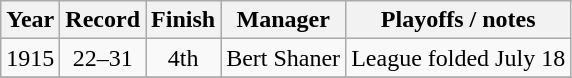<table class="wikitable">
<tr style="background: #F2F2F2;">
<th>Year</th>
<th>Record</th>
<th>Finish</th>
<th>Manager</th>
<th>Playoffs / notes</th>
</tr>
<tr align=center>
<td>1915</td>
<td>22–31</td>
<td>4th</td>
<td>Bert Shaner</td>
<td>League folded July 18</td>
</tr>
<tr align=center>
</tr>
</table>
